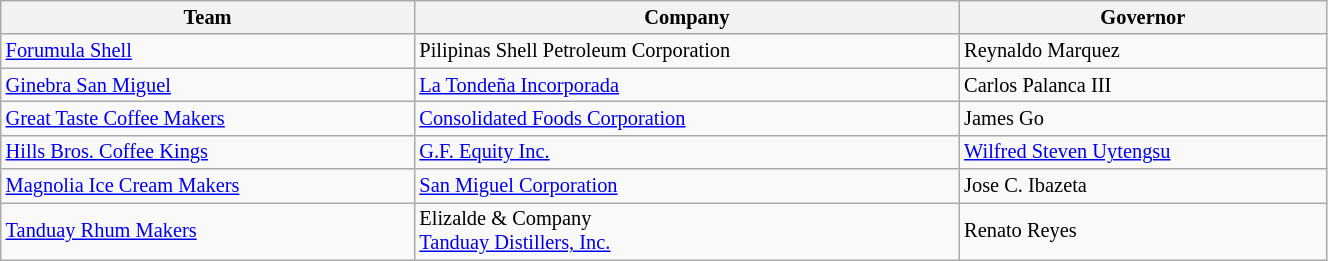<table class="wikitable sortable" style="font-size:85%; width:70%">
<tr>
<th>Team</th>
<th>Company</th>
<th>Governor</th>
</tr>
<tr>
<td><a href='#'>Forumula Shell</a></td>
<td>Pilipinas Shell Petroleum Corporation</td>
<td>Reynaldo Marquez</td>
</tr>
<tr>
<td><a href='#'>Ginebra San Miguel</a></td>
<td><a href='#'>La Tondeña Incorporada</a></td>
<td>Carlos Palanca III</td>
</tr>
<tr>
<td><a href='#'>Great Taste Coffee Makers</a></td>
<td><a href='#'>Consolidated Foods Corporation</a></td>
<td>James Go</td>
</tr>
<tr>
<td><a href='#'>Hills Bros. Coffee Kings</a></td>
<td><a href='#'>G.F. Equity Inc.</a></td>
<td><a href='#'>Wilfred Steven Uytengsu</a></td>
</tr>
<tr>
<td><a href='#'>Magnolia Ice Cream Makers</a></td>
<td><a href='#'>San Miguel Corporation</a></td>
<td>Jose C. Ibazeta</td>
</tr>
<tr>
<td><a href='#'>Tanduay Rhum Makers</a></td>
<td>Elizalde & Company <br> <a href='#'>Tanduay Distillers, Inc.</a></td>
<td>Renato Reyes</td>
</tr>
</table>
